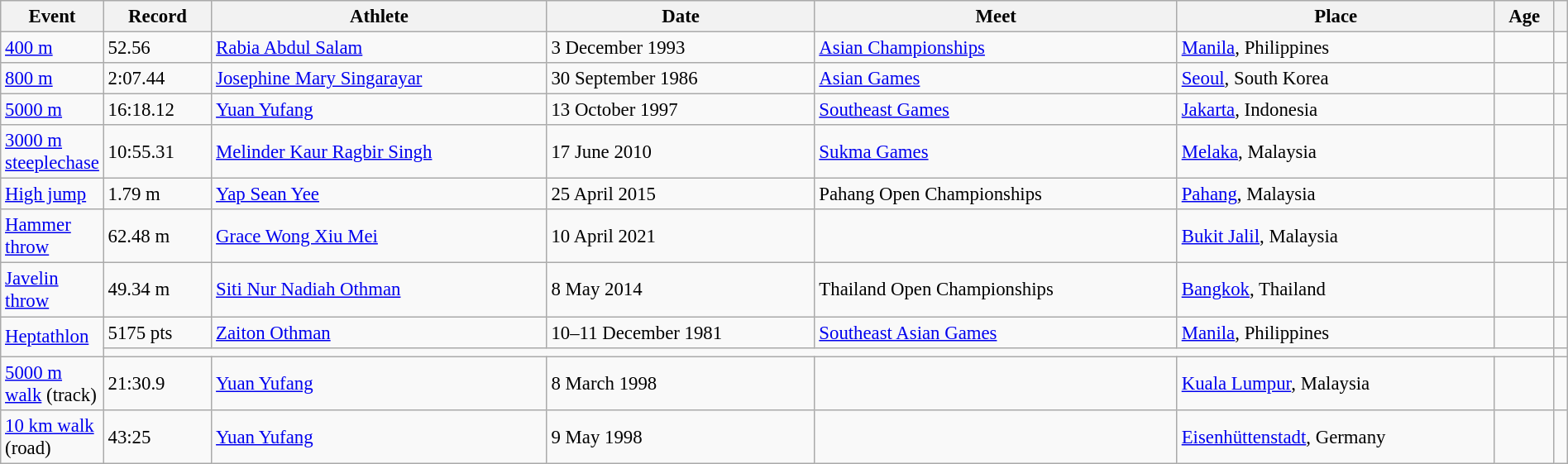<table class="wikitable" style="font-size:95%; width: 100%;">
<tr>
<th width=50>Event</th>
<th width=80>Record</th>
<th>Athlete</th>
<th>Date</th>
<th>Meet</th>
<th>Place</th>
<th>Age</th>
<th></th>
</tr>
<tr>
<td><a href='#'>400 m</a></td>
<td>52.56</td>
<td><a href='#'>Rabia Abdul Salam</a></td>
<td>3 December 1993</td>
<td><a href='#'>Asian Championships</a></td>
<td><a href='#'>Manila</a>, Philippines</td>
<td></td>
<td></td>
</tr>
<tr>
<td><a href='#'>800 m</a></td>
<td>2:07.44</td>
<td><a href='#'>Josephine Mary Singarayar</a></td>
<td>30 September 1986</td>
<td><a href='#'>Asian Games</a></td>
<td><a href='#'>Seoul</a>, South Korea</td>
<td></td>
<td></td>
</tr>
<tr>
<td><a href='#'>5000 m</a></td>
<td>16:18.12</td>
<td><a href='#'>Yuan Yufang</a></td>
<td>13 October 1997</td>
<td><a href='#'>Southeast Games</a></td>
<td><a href='#'>Jakarta</a>, Indonesia</td>
<td></td>
<td></td>
</tr>
<tr>
<td><a href='#'>3000 m steeplechase</a></td>
<td>10:55.31</td>
<td><a href='#'>Melinder Kaur Ragbir Singh</a></td>
<td>17 June 2010</td>
<td><a href='#'>Sukma Games</a></td>
<td><a href='#'>Melaka</a>, Malaysia</td>
<td></td>
<td></td>
</tr>
<tr>
<td><a href='#'>High jump</a></td>
<td>1.79 m</td>
<td><a href='#'>Yap Sean Yee</a></td>
<td>25 April 2015</td>
<td>Pahang Open Championships</td>
<td><a href='#'>Pahang</a>, Malaysia</td>
<td></td>
<td></td>
</tr>
<tr>
<td><a href='#'>Hammer throw</a></td>
<td>62.48 m</td>
<td><a href='#'>Grace Wong Xiu Mei</a></td>
<td>10 April 2021</td>
<td></td>
<td><a href='#'>Bukit Jalil</a>, Malaysia</td>
<td></td>
<td></td>
</tr>
<tr>
<td><a href='#'>Javelin throw</a></td>
<td>49.34 m</td>
<td><a href='#'>Siti Nur Nadiah Othman</a></td>
<td>8 May 2014</td>
<td>Thailand Open Championships</td>
<td><a href='#'>Bangkok</a>, Thailand</td>
<td></td>
<td></td>
</tr>
<tr>
<td rowspan=2><a href='#'>Heptathlon</a></td>
<td>5175 pts</td>
<td><a href='#'>Zaiton Othman</a></td>
<td>10–11 December 1981</td>
<td><a href='#'>Southeast Asian Games</a></td>
<td><a href='#'>Manila</a>, Philippines</td>
<td></td>
<td></td>
</tr>
<tr>
<td colspan=6></td>
<td></td>
</tr>
<tr>
<td><a href='#'>5000 m walk</a> (track)</td>
<td>21:30.9</td>
<td><a href='#'>Yuan Yufang</a></td>
<td>8 March 1998</td>
<td></td>
<td><a href='#'>Kuala Lumpur</a>, Malaysia</td>
<td></td>
<td></td>
</tr>
<tr>
<td><a href='#'>10 km walk</a> (road)</td>
<td>43:25</td>
<td><a href='#'>Yuan Yufang</a></td>
<td>9 May 1998</td>
<td></td>
<td><a href='#'>Eisenhüttenstadt</a>, Germany</td>
<td></td>
<td></td>
</tr>
</table>
